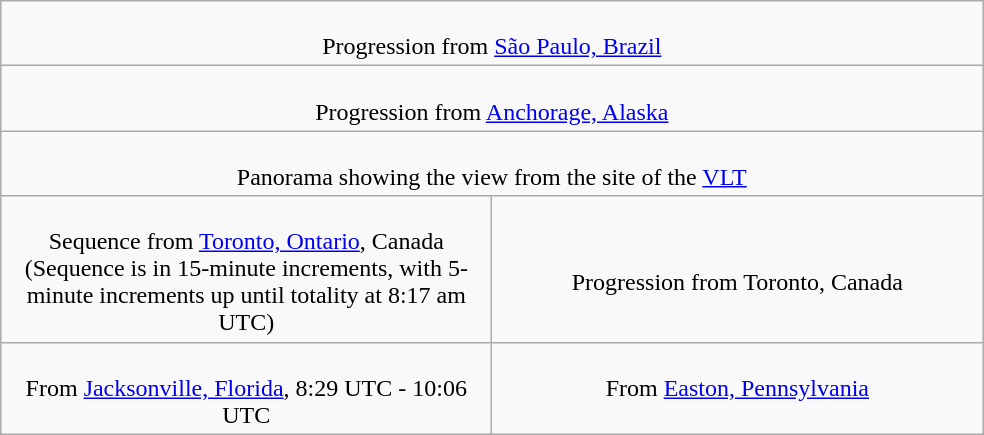<table class=wikitable>
<tr align=center>
<td colspan=2><br>Progression from <a href='#'>São Paulo, Brazil</a></td>
</tr>
<tr align=center>
<td colspan=2><br>Progression from <a href='#'>Anchorage, Alaska</a></td>
</tr>
<tr align=center>
<td colspan=2><br>Panorama showing the view from the site of the <a href='#'>VLT</a></td>
</tr>
<tr align=center>
<td colspan=1 width=320><br>Sequence from <a href='#'>Toronto, Ontario</a>, Canada<br>(Sequence is in 15-minute increments, with 5-minute increments up until totality at 8:17 am UTC)</td>
<td colspan=1 width=320><br>Progression from Toronto, Canada</td>
</tr>
<tr align=center valign=top>
<td colspan=1><br>From <a href='#'>Jacksonville, Florida</a>, 8:29 UTC - 10:06 UTC</td>
<td colspan=1><br>From <a href='#'>Easton, Pennsylvania</a></td>
</tr>
</table>
